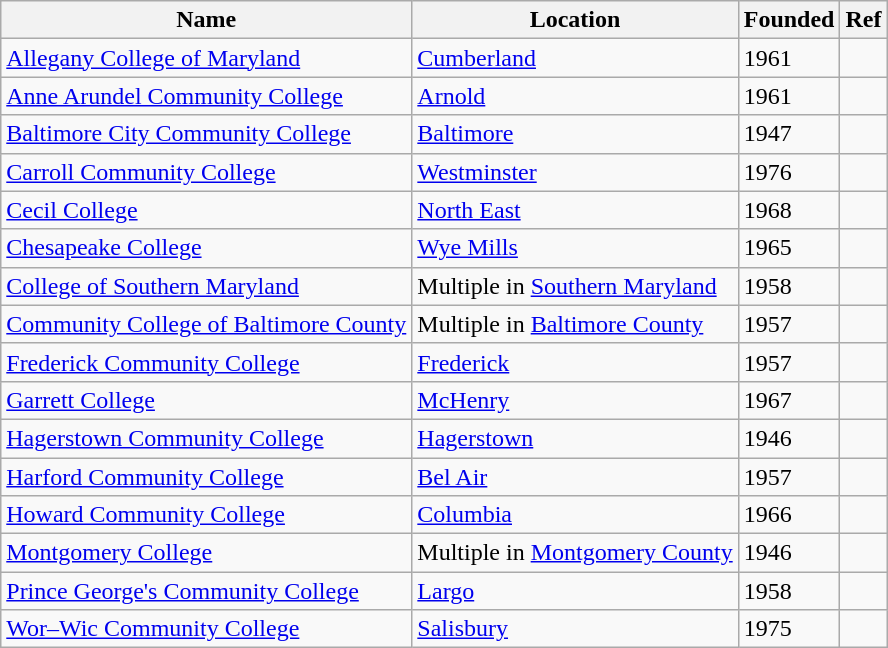<table class="sortable wikitable">
<tr>
<th>Name</th>
<th>Location</th>
<th>Founded</th>
<th>Ref</th>
</tr>
<tr>
<td><a href='#'>Allegany College of Maryland</a></td>
<td><a href='#'>Cumberland</a></td>
<td>1961</td>
<td></td>
</tr>
<tr>
<td><a href='#'>Anne Arundel Community College</a></td>
<td><a href='#'>Arnold</a></td>
<td>1961</td>
<td></td>
</tr>
<tr>
<td><a href='#'>Baltimore City Community College</a></td>
<td><a href='#'>Baltimore</a></td>
<td>1947</td>
<td></td>
</tr>
<tr>
<td><a href='#'>Carroll Community College</a></td>
<td><a href='#'>Westminster</a></td>
<td>1976</td>
<td></td>
</tr>
<tr>
<td><a href='#'>Cecil College</a></td>
<td><a href='#'>North East</a></td>
<td>1968</td>
<td></td>
</tr>
<tr>
<td><a href='#'>Chesapeake College</a></td>
<td><a href='#'>Wye Mills</a></td>
<td>1965</td>
<td></td>
</tr>
<tr>
<td><a href='#'>College of Southern Maryland</a></td>
<td>Multiple in <a href='#'>Southern Maryland</a></td>
<td>1958</td>
<td></td>
</tr>
<tr>
<td><a href='#'>Community College of Baltimore County</a></td>
<td>Multiple in <a href='#'>Baltimore County</a></td>
<td>1957</td>
<td></td>
</tr>
<tr>
<td><a href='#'>Frederick Community College</a></td>
<td><a href='#'>Frederick</a></td>
<td>1957</td>
<td></td>
</tr>
<tr>
<td><a href='#'>Garrett College</a></td>
<td><a href='#'>McHenry</a></td>
<td>1967</td>
<td></td>
</tr>
<tr>
<td><a href='#'>Hagerstown Community College</a></td>
<td><a href='#'>Hagerstown</a></td>
<td>1946</td>
<td></td>
</tr>
<tr>
<td><a href='#'>Harford Community College</a></td>
<td><a href='#'>Bel Air</a></td>
<td>1957</td>
<td></td>
</tr>
<tr>
<td><a href='#'>Howard Community College</a></td>
<td><a href='#'>Columbia</a></td>
<td>1966</td>
<td></td>
</tr>
<tr>
<td><a href='#'>Montgomery College</a></td>
<td>Multiple in <a href='#'>Montgomery County</a></td>
<td>1946</td>
<td></td>
</tr>
<tr>
<td><a href='#'>Prince George's Community College</a></td>
<td><a href='#'>Largo</a></td>
<td>1958</td>
<td></td>
</tr>
<tr>
<td><a href='#'>Wor–Wic Community College</a></td>
<td><a href='#'>Salisbury</a></td>
<td>1975</td>
<td></td>
</tr>
</table>
